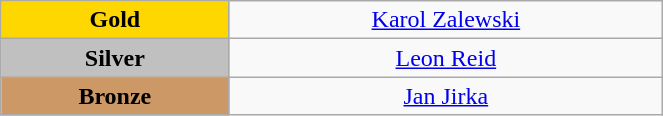<table class="wikitable" style="text-align:center; " width="35%">
<tr>
<td bgcolor="gold"><strong>Gold</strong></td>
<td><a href='#'>Karol Zalewski</a><br>  <small><em></em></small></td>
</tr>
<tr>
<td bgcolor="silver"><strong>Silver</strong></td>
<td><a href='#'>Leon Reid</a><br>  <small><em></em></small></td>
</tr>
<tr>
<td bgcolor="CC9966"><strong>Bronze</strong></td>
<td><a href='#'>Jan Jirka</a><br>  <small><em></em></small></td>
</tr>
</table>
